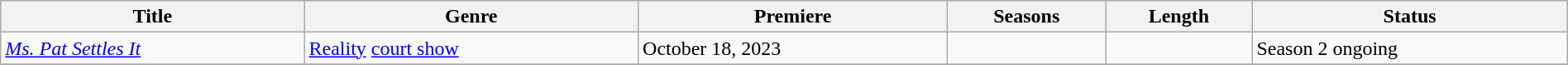<table class="wikitable sortable" style="width:100%;">
<tr>
<th>Title</th>
<th>Genre</th>
<th>Premiere</th>
<th>Seasons</th>
<th>Length</th>
<th>Status</th>
</tr>
<tr>
<td><em><a href='#'>Ms. Pat Settles It</a></em></td>
<td><a href='#'>Reality</a> <a href='#'>court show</a></td>
<td>October 18, 2023</td>
<td></td>
<td></td>
<td>Season 2 ongoing</td>
</tr>
<tr>
</tr>
</table>
